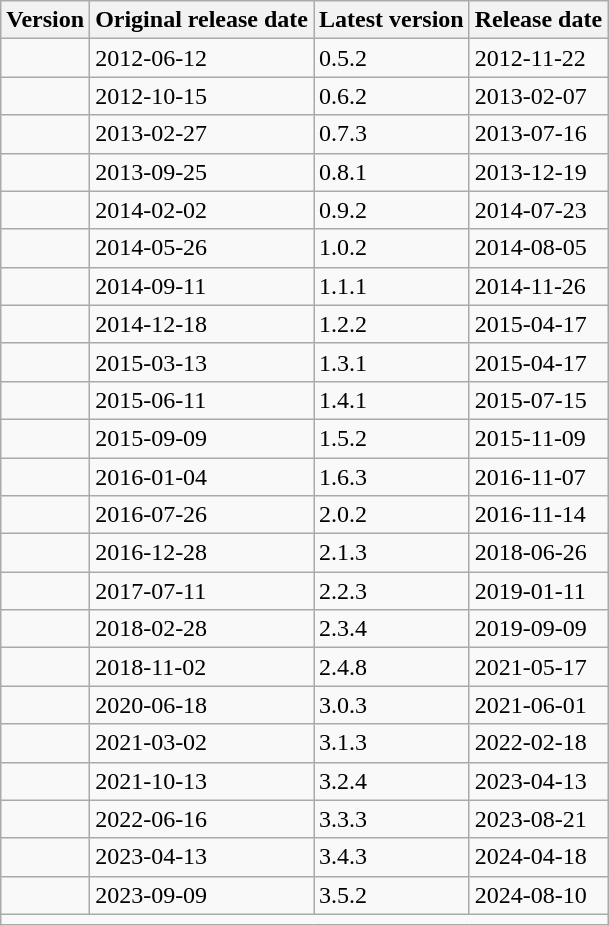<table class="wikitable">
<tr>
<th>Version</th>
<th>Original release date</th>
<th>Latest version</th>
<th>Release date</th>
</tr>
<tr>
<td></td>
<td>2012-06-12</td>
<td>0.5.2</td>
<td>2012-11-22</td>
</tr>
<tr>
<td></td>
<td>2012-10-15</td>
<td>0.6.2</td>
<td>2013-02-07</td>
</tr>
<tr>
<td></td>
<td>2013-02-27</td>
<td>0.7.3</td>
<td>2013-07-16</td>
</tr>
<tr>
<td></td>
<td>2013-09-25</td>
<td>0.8.1</td>
<td>2013-12-19</td>
</tr>
<tr>
<td></td>
<td>2014-02-02</td>
<td>0.9.2</td>
<td>2014-07-23</td>
</tr>
<tr>
<td></td>
<td>2014-05-26</td>
<td>1.0.2</td>
<td>2014-08-05</td>
</tr>
<tr>
<td></td>
<td>2014-09-11</td>
<td>1.1.1</td>
<td>2014-11-26</td>
</tr>
<tr>
<td></td>
<td>2014-12-18</td>
<td>1.2.2</td>
<td>2015-04-17</td>
</tr>
<tr>
<td></td>
<td>2015-03-13</td>
<td>1.3.1</td>
<td>2015-04-17</td>
</tr>
<tr>
<td></td>
<td>2015-06-11</td>
<td>1.4.1</td>
<td>2015-07-15</td>
</tr>
<tr>
<td></td>
<td>2015-09-09</td>
<td>1.5.2</td>
<td>2015-11-09</td>
</tr>
<tr>
<td></td>
<td>2016-01-04</td>
<td>1.6.3</td>
<td>2016-11-07</td>
</tr>
<tr>
<td></td>
<td>2016-07-26</td>
<td>2.0.2</td>
<td>2016-11-14</td>
</tr>
<tr>
<td></td>
<td>2016-12-28</td>
<td>2.1.3</td>
<td>2018-06-26</td>
</tr>
<tr>
<td></td>
<td>2017-07-11</td>
<td>2.2.3</td>
<td>2019-01-11</td>
</tr>
<tr>
<td></td>
<td>2018-02-28</td>
<td>2.3.4</td>
<td>2019-09-09</td>
</tr>
<tr>
<td></td>
<td>2018-11-02</td>
<td>2.4.8</td>
<td>2021-05-17</td>
</tr>
<tr>
<td></td>
<td>2020-06-18</td>
<td>3.0.3</td>
<td>2021-06-01</td>
</tr>
<tr>
<td></td>
<td>2021-03-02</td>
<td>3.1.3</td>
<td>2022-02-18</td>
</tr>
<tr>
<td></td>
<td>2021-10-13</td>
<td>3.2.4</td>
<td>2023-04-13</td>
</tr>
<tr>
<td></td>
<td>2022-06-16</td>
<td>3.3.3</td>
<td>2023-08-21</td>
</tr>
<tr>
<td></td>
<td>2023-04-13</td>
<td>3.4.3</td>
<td>2024-04-18</td>
</tr>
<tr>
<td></td>
<td>2023-09-09</td>
<td>3.5.2</td>
<td>2024-08-10</td>
</tr>
<tr>
<td colspan="4"><small></small></td>
</tr>
</table>
